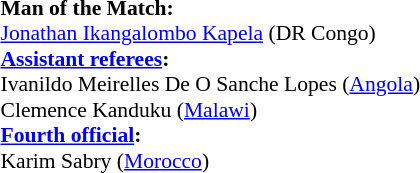<table style="width:100%; font-size:90%;">
<tr>
<td><br><strong>Man of the Match:</strong>
<br><a href='#'>Jonathan Ikangalombo Kapela</a> (DR Congo)<br><strong><a href='#'>Assistant referees</a>:</strong>
<br>Ivanildo Meirelles De O Sanche Lopes (<a href='#'>Angola</a>)
<br>Clemence Kanduku (<a href='#'>Malawi</a>)
<br><strong><a href='#'>Fourth official</a>:</strong>
<br>Karim Sabry (<a href='#'>Morocco</a>)</td>
</tr>
</table>
